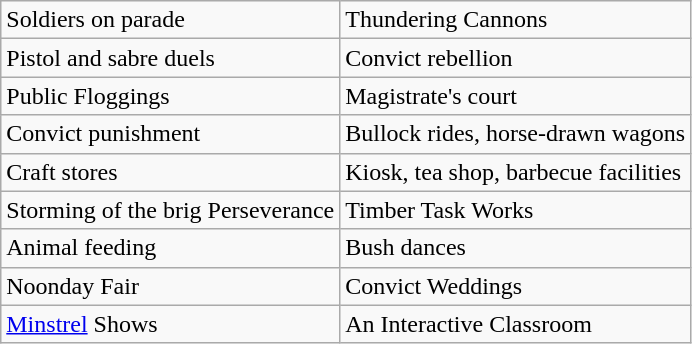<table class="wikitable">
<tr>
<td>Soldiers on parade</td>
<td>Thundering Cannons</td>
</tr>
<tr>
<td>Pistol and sabre duels</td>
<td>Convict rebellion</td>
</tr>
<tr>
<td>Public Floggings</td>
<td>Magistrate's court</td>
</tr>
<tr>
<td>Convict punishment</td>
<td>Bullock rides, horse-drawn wagons</td>
</tr>
<tr>
<td>Craft stores</td>
<td>Kiosk, tea shop, barbecue facilities</td>
</tr>
<tr>
<td>Storming of the brig Perseverance</td>
<td>Timber Task Works</td>
</tr>
<tr>
<td>Animal feeding</td>
<td>Bush dances</td>
</tr>
<tr>
<td>Noonday Fair</td>
<td>Convict Weddings</td>
</tr>
<tr>
<td><a href='#'>Minstrel</a> Shows</td>
<td>An Interactive Classroom</td>
</tr>
</table>
